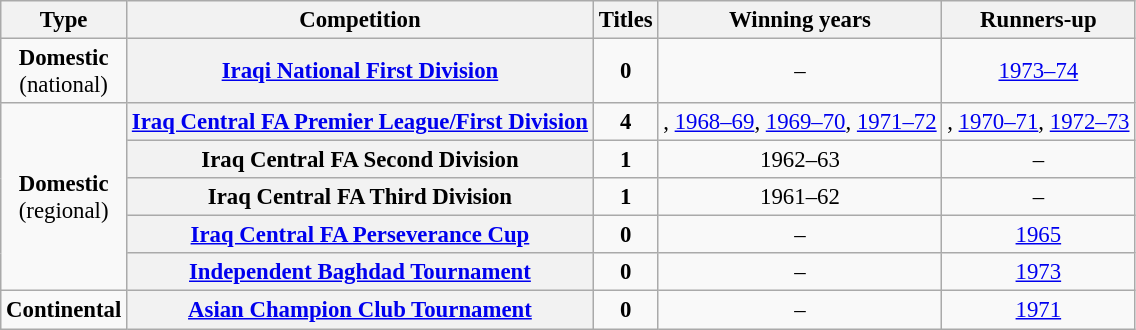<table class="wikitable plainrowheaders" style="font-size:95%; text-align:center;">
<tr>
<th>Type</th>
<th>Competition</th>
<th>Titles</th>
<th>Winning years</th>
<th>Runners-up</th>
</tr>
<tr>
<td><strong>Domestic</strong><br>(national)</td>
<th scope=col><a href='#'>Iraqi National First Division</a></th>
<td><strong>0</strong></td>
<td>–</td>
<td><a href='#'>1973–74</a></td>
</tr>
<tr>
<td rowspan="5"><strong>Domestic</strong><br>(regional)</td>
<th scope=col><a href='#'>Iraq Central FA Premier League/First Division</a></th>
<td><strong>4</strong></td>
<td>, <a href='#'>1968–69</a>, <a href='#'>1969–70</a>, <a href='#'>1971–72</a></td>
<td>, <a href='#'>1970–71</a>, <a href='#'>1972–73</a></td>
</tr>
<tr>
<th scope=col>Iraq Central FA Second Division</th>
<td><strong>1</strong></td>
<td>1962–63</td>
<td>–</td>
</tr>
<tr>
<th scope=col>Iraq Central FA Third Division</th>
<td><strong>1</strong></td>
<td>1961–62</td>
<td>–</td>
</tr>
<tr>
<th scope=col><a href='#'>Iraq Central FA Perseverance Cup</a></th>
<td><strong>0</strong></td>
<td>–</td>
<td><a href='#'>1965</a></td>
</tr>
<tr>
<th scope=col><a href='#'>Independent Baghdad Tournament</a></th>
<td><strong>0</strong></td>
<td>–</td>
<td><a href='#'>1973</a></td>
</tr>
<tr>
<td rowspan="2"><strong>Continental</strong></td>
<th scope=col><a href='#'>Asian Champion Club Tournament</a></th>
<td><strong>0</strong></td>
<td>–</td>
<td><a href='#'>1971</a></td>
</tr>
</table>
